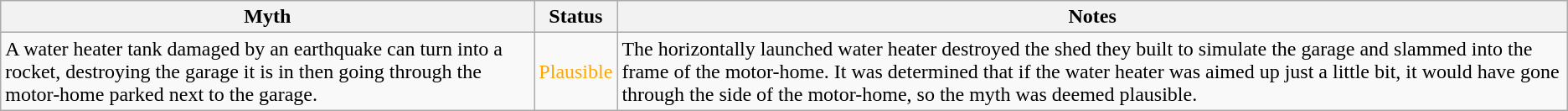<table class="wikitable plainrowheaders">
<tr>
<th scope"col">Myth</th>
<th scope"col">Status</th>
<th scope"col">Notes</th>
</tr>
<tr>
<td scope"row">A water heater tank damaged by an earthquake can turn into a rocket, destroying the garage it is in then going through the motor-home parked next to the garage.</td>
<td style="color:orange">Plausible</td>
<td>The horizontally launched water heater destroyed the shed they built to simulate the garage and slammed into the frame of the motor-home.  It was determined that if the water heater was aimed up just a little bit, it would have gone through the side of the motor-home, so the myth was deemed plausible.</td>
</tr>
</table>
